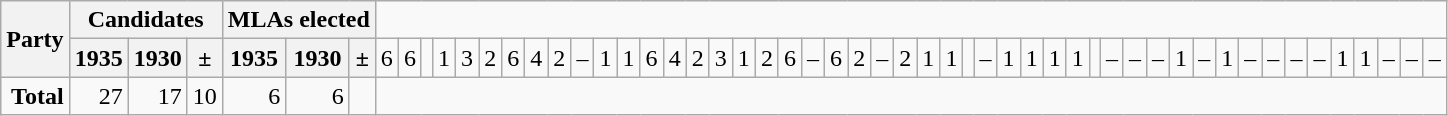<table class="wikitable" style="text-align:right;">
<tr>
<th rowspan="2" colspan="2">Party</th>
<th colspan="3">Candidates</th>
<th colspan="3">MLAs elected</th>
</tr>
<tr>
<th>1935</th>
<th>1930</th>
<th>±</th>
<th>1935</th>
<th>1930</th>
<th>±<br></th>
<td>6</td>
<td>6</td>
<td></td>
<td>1</td>
<td>3</td>
<td>2<br></td>
<td>6</td>
<td>4</td>
<td>2</td>
<td>–</td>
<td>1</td>
<td>1<br></td>
<td>6</td>
<td>4</td>
<td>2</td>
<td>3</td>
<td>1</td>
<td>2<br></td>
<td>6</td>
<td>–</td>
<td>6</td>
<td>2</td>
<td>–</td>
<td>2<br></td>
<td>1</td>
<td>1</td>
<td></td>
<td>–</td>
<td>1</td>
<td>1<br></td>
<td>1</td>
<td>1</td>
<td></td>
<td>–</td>
<td>–</td>
<td>–<br></td>
<td>1</td>
<td>–</td>
<td>1</td>
<td>–</td>
<td>–</td>
<td>–<br></td>
<td>–</td>
<td>1</td>
<td>1</td>
<td>–</td>
<td>–</td>
<td>–</td>
</tr>
<tr>
<td colspan="2"><strong>Total</strong></td>
<td>27</td>
<td>17</td>
<td>10</td>
<td>6</td>
<td>6</td>
<td></td>
</tr>
</table>
